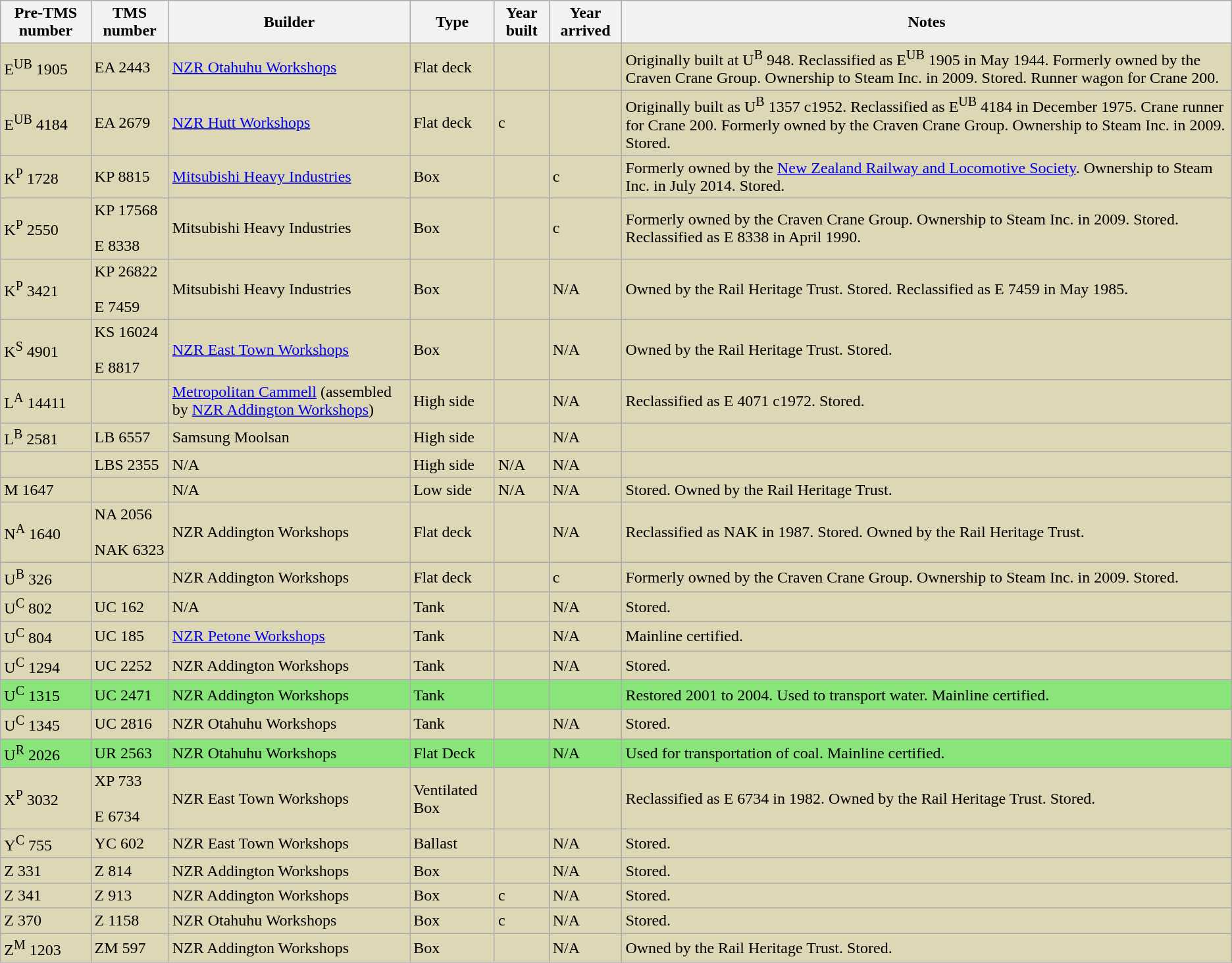<table class="sortable wikitable" border="1">
<tr>
<th>Pre-TMS number</th>
<th>TMS number</th>
<th>Builder</th>
<th>Type</th>
<th>Year built</th>
<th>Year arrived</th>
<th>Notes</th>
</tr>
<tr style="background:#DED7B6;">
<td>E<sup>UB</sup> 1905</td>
<td>EA 2443</td>
<td><a href='#'>NZR Otahuhu Workshops</a></td>
<td>Flat deck</td>
<td></td>
<td></td>
<td>Originally built at U<sup>B</sup> 948. Reclassified as E<sup>UB</sup> 1905 in May 1944. Formerly owned by the Craven Crane Group. Ownership to Steam Inc. in 2009. Stored. Runner wagon for Crane 200.</td>
</tr>
<tr style="background:#DED7B6;">
<td>E<sup>UB</sup> 4184</td>
<td>EA 2679</td>
<td><a href='#'>NZR Hutt Workshops</a></td>
<td>Flat deck</td>
<td>c</td>
<td></td>
<td>Originally built as U<sup>B</sup> 1357 c1952. Reclassified as E<sup>UB</sup> 4184 in December 1975. Crane runner for Crane 200. Formerly owned by the Craven Crane Group. Ownership to Steam Inc. in 2009. Stored.</td>
</tr>
<tr style="background:#DED7B6;">
<td>K<sup>P</sup> 1728</td>
<td>KP 8815</td>
<td><a href='#'>Mitsubishi Heavy Industries</a></td>
<td>Box</td>
<td></td>
<td>c</td>
<td>Formerly owned by the <a href='#'>New Zealand Railway and Locomotive Society</a>. Ownership to Steam Inc. in July 2014. Stored.</td>
</tr>
<tr style="background:#DED7B6;">
<td>K<sup>P</sup> 2550</td>
<td>KP 17568<br><br>E 8338</td>
<td>Mitsubishi Heavy Industries</td>
<td>Box</td>
<td></td>
<td>c</td>
<td>Formerly owned by the Craven Crane Group. Ownership to Steam Inc. in 2009. Stored. Reclassified as E 8338 in April 1990.</td>
</tr>
<tr style="background:#DED7B6;">
<td>K<sup>P</sup> 3421</td>
<td>KP 26822<br><br>E 7459</td>
<td>Mitsubishi Heavy Industries</td>
<td>Box</td>
<td></td>
<td>N/A</td>
<td>Owned by the Rail Heritage Trust. Stored. Reclassified as E 7459 in May 1985.</td>
</tr>
<tr style="background:#DED7B6;">
<td>K<sup>S</sup> 4901</td>
<td>KS 16024<br><br>E 8817</td>
<td><a href='#'>NZR East Town Workshops</a></td>
<td>Box</td>
<td></td>
<td>N/A</td>
<td>Owned by the Rail Heritage Trust. Stored.</td>
</tr>
<tr style="background:#DED7B6;">
<td>L<sup>A</sup> 14411</td>
<td></td>
<td><a href='#'>Metropolitan Cammell</a> (assembled by <a href='#'>NZR Addington Workshops</a>)</td>
<td>High side</td>
<td></td>
<td>N/A</td>
<td>Reclassified as E 4071 c1972. Stored.</td>
</tr>
<tr style="background:#DED7B6;">
<td>L<sup>B</sup> 2581</td>
<td>LB 6557</td>
<td>Samsung Moolsan</td>
<td>High side</td>
<td></td>
<td>N/A</td>
<td></td>
</tr>
<tr style="background:#DED7B6;">
<td></td>
<td>LBS 2355</td>
<td>N/A</td>
<td>High side</td>
<td>N/A</td>
<td>N/A</td>
<td></td>
</tr>
<tr style="background:#DED7B6;">
<td>M 1647</td>
<td></td>
<td>N/A</td>
<td>Low side</td>
<td>N/A</td>
<td>N/A</td>
<td>Stored. Owned by the Rail Heritage Trust.</td>
</tr>
<tr style="background:#DED7B6;">
<td>N<sup>A</sup> 1640</td>
<td>NA 2056<br><br>NAK 6323</td>
<td>NZR Addington Workshops</td>
<td>Flat deck</td>
<td></td>
<td>N/A</td>
<td>Reclassified as NAK in 1987. Stored. Owned by the Rail Heritage Trust.</td>
</tr>
<tr style="background:#DED7B6;">
<td>U<sup>B</sup> 326</td>
<td></td>
<td>NZR Addington Workshops</td>
<td>Flat deck</td>
<td></td>
<td>c</td>
<td>Formerly owned by the Craven Crane Group. Ownership to Steam Inc. in 2009. Stored.</td>
</tr>
<tr style="background:#DED7B6;">
<td>U<sup>C</sup> 802</td>
<td>UC 162</td>
<td>N/A</td>
<td>Tank</td>
<td></td>
<td>N/A</td>
<td>Stored.</td>
</tr>
<tr style="background:#DED7B6;">
<td>U<sup>C</sup> 804</td>
<td>UC 185</td>
<td><a href='#'>NZR Petone Workshops</a></td>
<td>Tank</td>
<td></td>
<td>N/A</td>
<td>Mainline certified.</td>
</tr>
<tr style="background:#DED7B6;">
<td>U<sup>C</sup> 1294</td>
<td>UC 2252</td>
<td>NZR Addington Workshops</td>
<td>Tank</td>
<td></td>
<td>N/A</td>
<td>Stored.</td>
</tr>
<tr style="background:#89E579;">
<td>U<sup>C</sup> 1315</td>
<td>UC 2471</td>
<td>NZR Addington Workshops</td>
<td>Tank</td>
<td></td>
<td></td>
<td>Restored 2001 to 2004. Used to transport water. Mainline certified.</td>
</tr>
<tr style="background:#DED7B6;">
<td>U<sup>C</sup> 1345</td>
<td>UC 2816</td>
<td>NZR Otahuhu Workshops</td>
<td>Tank</td>
<td></td>
<td>N/A</td>
<td>Stored.</td>
</tr>
<tr style="background:#89E579;">
<td>U<sup>R</sup> 2026</td>
<td>UR 2563</td>
<td>NZR Otahuhu Workshops</td>
<td>Flat Deck</td>
<td></td>
<td>N/A</td>
<td>Used for transportation of coal. Mainline certified.</td>
</tr>
<tr style="background:#DED7B6;">
<td>X<sup>P</sup> 3032</td>
<td>XP 733<br><br>E 6734</td>
<td>NZR East Town Workshops</td>
<td>Ventilated Box</td>
<td></td>
<td></td>
<td>Reclassified as E 6734 in 1982. Owned by the Rail Heritage Trust. Stored.</td>
</tr>
<tr style="background:#DED7B6;">
<td>Y<sup>C</sup> 755</td>
<td>YC 602</td>
<td>NZR East Town Workshops</td>
<td>Ballast</td>
<td></td>
<td>N/A</td>
<td>Stored.</td>
</tr>
<tr style="background:#DED7B6;">
<td>Z 331</td>
<td>Z 814</td>
<td>NZR Addington Workshops</td>
<td>Box</td>
<td></td>
<td>N/A</td>
<td>Stored.</td>
</tr>
<tr style="background:#DED7B6;">
<td>Z 341</td>
<td>Z 913</td>
<td>NZR Addington Workshops</td>
<td>Box</td>
<td>c</td>
<td>N/A</td>
<td>Stored.</td>
</tr>
<tr style="background:#DED7B6;">
<td>Z 370</td>
<td>Z 1158</td>
<td>NZR Otahuhu Workshops</td>
<td>Box</td>
<td>c</td>
<td>N/A</td>
<td>Stored.</td>
</tr>
<tr style="background:#DED7B6;">
<td>Z<sup>M</sup> 1203</td>
<td>ZM 597</td>
<td>NZR Addington Workshops</td>
<td>Box</td>
<td></td>
<td>N/A</td>
<td>Owned by the Rail Heritage Trust. Stored.</td>
</tr>
</table>
